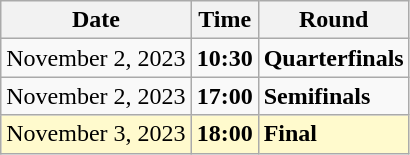<table class="wikitable">
<tr>
<th>Date</th>
<th>Time</th>
<th>Round</th>
</tr>
<tr>
<td>November 2, 2023</td>
<td><strong>10:30</strong></td>
<td><strong>Quarterfinals</strong></td>
</tr>
<tr>
<td>November 2, 2023</td>
<td><strong>17:00</strong></td>
<td><strong>Semifinals</strong></td>
</tr>
<tr style=background:lemonchiffon>
<td>November 3, 2023</td>
<td><strong>18:00</strong></td>
<td><strong>Final</strong></td>
</tr>
</table>
